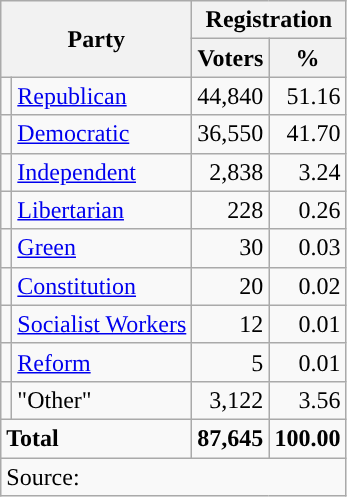<table class="wikitable">
<tr>
<th colspan="2" rowspan="2">Party</th>
<th colspan="2">Registration</th>
</tr>
<tr>
<th>Voters</th>
<th>%</th>
</tr>
<tr>
<td style="background-color:"></td>
<td><a href='#'>Republican</a></td>
<td style="text-align:right;">44,840</td>
<td style="text-align:right;">51.16</td>
</tr>
<tr>
<td style="background-color:"></td>
<td><a href='#'>Democratic</a></td>
<td style="text-align:right;">36,550</td>
<td style="text-align:right;">41.70</td>
</tr>
<tr>
<td style="background-color:"></td>
<td><a href='#'>Independent</a></td>
<td style="text-align:right;">2,838</td>
<td style="text-align:right;">3.24</td>
</tr>
<tr>
<td style="background-color:"></td>
<td><a href='#'>Libertarian</a></td>
<td style="text-align:right;">228</td>
<td style="text-align:right;">0.26</td>
</tr>
<tr>
<td style="background-color:"></td>
<td><a href='#'>Green</a></td>
<td style="text-align:right;">30</td>
<td style="text-align:right;">0.03</td>
</tr>
<tr>
<td style="background-color:"></td>
<td><a href='#'>Constitution</a></td>
<td style="text-align:right;">20</td>
<td style="text-align:right;">0.02</td>
</tr>
<tr>
<td style="background-color:"></td>
<td><a href='#'>Socialist Workers</a></td>
<td style="text-align:right;">12</td>
<td style="text-align:right;">0.01</td>
</tr>
<tr>
<td style="background-color:"></td>
<td><a href='#'>Reform</a></td>
<td style="text-align:right;">5</td>
<td style="text-align:right;">0.01</td>
</tr>
<tr>
<td></td>
<td>"Other"</td>
<td style="text-align:right;">3,122</td>
<td style="text-align:right;">3.56</td>
</tr>
<tr>
<td colspan="2"><strong>Total</strong></td>
<td style="text-align:right;"><strong>87,645</strong></td>
<td style="text-align:right;"><strong>100.00</strong></td>
</tr>
<tr>
<td colspan="4">Source: <em></em></td>
</tr>
</table>
